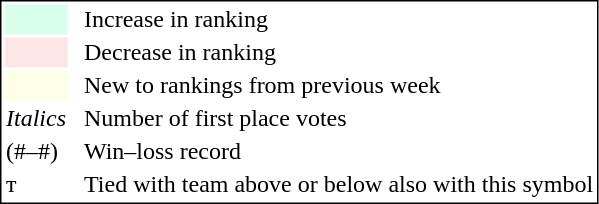<table style="border:1px solid black;">
<tr>
<td style="background:#D8FFEB; width:20px;"></td>
<td> </td>
<td>Increase in ranking</td>
</tr>
<tr>
<td style="background:#FFE6E6; width:20px;"></td>
<td> </td>
<td>Decrease in ranking</td>
</tr>
<tr>
<td style="background:#FFFFE6; width:20px;"></td>
<td> </td>
<td>New to rankings from previous week</td>
</tr>
<tr>
<td><em>Italics</em></td>
<td> </td>
<td>Number of first place votes</td>
</tr>
<tr>
<td>(#–#)</td>
<td> </td>
<td>Win–loss record</td>
</tr>
<tr>
<td>т</td>
<td></td>
<td>Tied with team above or below also with this symbol</td>
</tr>
</table>
